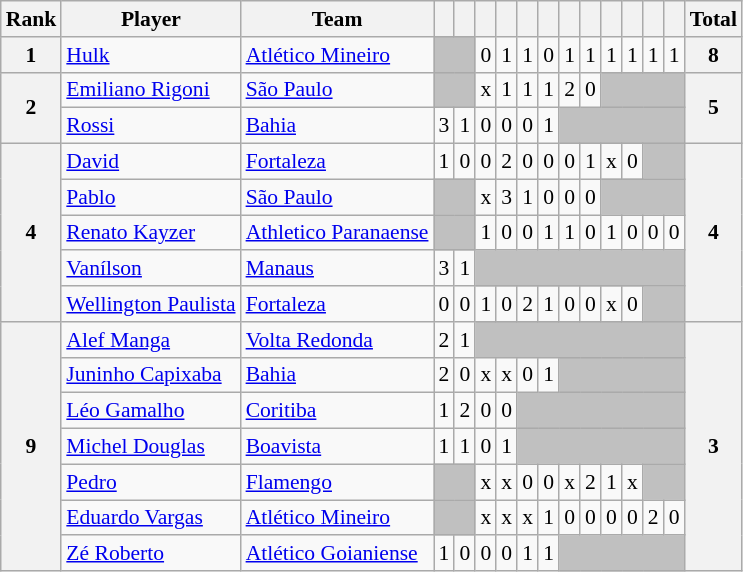<table class="wikitable" style="text-align:center; font-size:90%">
<tr>
<th>Rank</th>
<th>Player</th>
<th>Team</th>
<th></th>
<th></th>
<th></th>
<th></th>
<th></th>
<th></th>
<th></th>
<th></th>
<th></th>
<th></th>
<th></th>
<th></th>
<th>Total</th>
</tr>
<tr>
<th>1</th>
<td align=left> <a href='#'>Hulk</a></td>
<td align=left> <a href='#'>Atlético Mineiro</a></td>
<td bgcolor="silver" colspan=2></td>
<td>0</td>
<td>1</td>
<td>1</td>
<td>0</td>
<td>1</td>
<td>1</td>
<td>1</td>
<td>1</td>
<td>1</td>
<td>1</td>
<th>8</th>
</tr>
<tr>
<th rowspan=2>2</th>
<td align=left> <a href='#'>Emiliano Rigoni</a></td>
<td align=left> <a href='#'>São Paulo</a></td>
<td bgcolor="silver" colspan=2></td>
<td>x</td>
<td>1</td>
<td>1</td>
<td>1</td>
<td>2</td>
<td>0</td>
<td bgcolor="silver" colspan=4></td>
<th rowspan=2>5</th>
</tr>
<tr>
<td align=left> <a href='#'>Rossi</a></td>
<td align=left> <a href='#'>Bahia</a></td>
<td>3</td>
<td>1</td>
<td>0</td>
<td>0</td>
<td>0</td>
<td>1</td>
<td bgcolor="silver" colspan=6></td>
</tr>
<tr>
<th rowspan=5>4</th>
<td align=left> <a href='#'>David</a></td>
<td align=left> <a href='#'>Fortaleza</a></td>
<td>1</td>
<td>0</td>
<td>0</td>
<td>2</td>
<td>0</td>
<td>0</td>
<td>0</td>
<td>1</td>
<td>x</td>
<td>0</td>
<td bgcolor="silver" colspan=2></td>
<th rowspan=5>4</th>
</tr>
<tr>
<td align=left> <a href='#'>Pablo</a></td>
<td align=left> <a href='#'>São Paulo</a></td>
<td bgcolor="silver" colspan=2></td>
<td>x</td>
<td>3</td>
<td>1</td>
<td>0</td>
<td>0</td>
<td>0</td>
<td bgcolor="silver" colspan=4></td>
</tr>
<tr>
<td align=left> <a href='#'>Renato Kayzer</a></td>
<td align=left> <a href='#'>Athletico Paranaense</a></td>
<td bgcolor="silver" colspan=2></td>
<td>1</td>
<td>0</td>
<td>0</td>
<td>1</td>
<td>1</td>
<td>0</td>
<td>1</td>
<td>0</td>
<td>0</td>
<td>0</td>
</tr>
<tr>
<td align=left> <a href='#'>Vanílson</a></td>
<td align=left> <a href='#'>Manaus</a></td>
<td>3</td>
<td>1</td>
<td bgcolor="silver" colspan=10></td>
</tr>
<tr>
<td align=left> <a href='#'>Wellington Paulista</a></td>
<td align=left> <a href='#'>Fortaleza</a></td>
<td>0</td>
<td>0</td>
<td>1</td>
<td>0</td>
<td>2</td>
<td>1</td>
<td>0</td>
<td>0</td>
<td>x</td>
<td>0</td>
<td bgcolor="silver" colspan=2></td>
</tr>
<tr>
<th rowspan=7>9</th>
<td align=left> <a href='#'>Alef Manga</a></td>
<td align=left> <a href='#'>Volta Redonda</a></td>
<td>2</td>
<td>1</td>
<td bgcolor="silver" colspan=10></td>
<th rowspan=7>3</th>
</tr>
<tr>
<td align=left> <a href='#'>Juninho Capixaba</a></td>
<td align=left> <a href='#'>Bahia</a></td>
<td>2</td>
<td>0</td>
<td>x</td>
<td>x</td>
<td>0</td>
<td>1</td>
<td bgcolor="silver" colspan=6></td>
</tr>
<tr>
<td align=left> <a href='#'>Léo Gamalho</a></td>
<td align=left> <a href='#'>Coritiba</a></td>
<td>1</td>
<td>2</td>
<td>0</td>
<td>0</td>
<td bgcolor="silver" colspan=8></td>
</tr>
<tr>
<td align=left> <a href='#'>Michel Douglas</a></td>
<td align=left> <a href='#'>Boavista</a></td>
<td>1</td>
<td>1</td>
<td>0</td>
<td>1</td>
<td bgcolor="silver" colspan=8></td>
</tr>
<tr>
<td align=left> <a href='#'>Pedro</a></td>
<td align=left> <a href='#'>Flamengo</a></td>
<td bgcolor="silver" colspan=2></td>
<td>x</td>
<td>x</td>
<td>0</td>
<td>0</td>
<td>x</td>
<td>2</td>
<td>1</td>
<td>x</td>
<td bgcolor="silver" colspan=2></td>
</tr>
<tr>
<td align=left> <a href='#'>Eduardo Vargas</a></td>
<td align=left> <a href='#'>Atlético Mineiro</a></td>
<td bgcolor="silver" colspan=2></td>
<td>x</td>
<td>x</td>
<td>x</td>
<td>1</td>
<td>0</td>
<td>0</td>
<td>0</td>
<td>0</td>
<td>2</td>
<td>0</td>
</tr>
<tr>
<td align=left> <a href='#'>Zé Roberto</a></td>
<td align=left> <a href='#'>Atlético Goianiense</a></td>
<td>1</td>
<td>0</td>
<td>0</td>
<td>0</td>
<td>1</td>
<td>1</td>
<td bgcolor="silver" colspan=6></td>
</tr>
</table>
